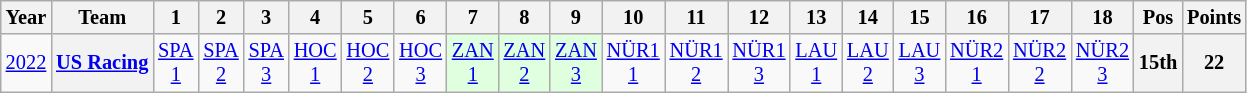<table class="wikitable" style="text-align:center; font-size:85%">
<tr>
<th>Year</th>
<th>Team</th>
<th>1</th>
<th>2</th>
<th>3</th>
<th>4</th>
<th>5</th>
<th>6</th>
<th>7</th>
<th>8</th>
<th>9</th>
<th>10</th>
<th>11</th>
<th>12</th>
<th>13</th>
<th>14</th>
<th>15</th>
<th>16</th>
<th>17</th>
<th>18</th>
<th>Pos</th>
<th>Points</th>
</tr>
<tr>
<td><a href='#'>2022</a></td>
<th nowrap=""><a href='#'>US Racing</a></th>
<td><a href='#'>SPA<br>1</a></td>
<td><a href='#'>SPA<br>2</a></td>
<td><a href='#'>SPA<br>3</a></td>
<td><a href='#'>HOC<br>1</a></td>
<td><a href='#'>HOC<br>2</a></td>
<td><a href='#'>HOC<br>3</a></td>
<td style="background:#dfffdf;"><a href='#'>ZAN<br>1</a><br></td>
<td style="background:#dfffdf;"><a href='#'>ZAN<br>2</a><br></td>
<td style="background:#dfffdf;"><a href='#'>ZAN<br>3</a><br></td>
<td><a href='#'>NÜR1<br>1</a></td>
<td><a href='#'>NÜR1<br>2</a></td>
<td><a href='#'>NÜR1<br>3</a></td>
<td><a href='#'>LAU<br>1</a></td>
<td><a href='#'>LAU<br>2</a></td>
<td><a href='#'>LAU<br>3</a></td>
<td><a href='#'>NÜR2<br>1</a></td>
<td><a href='#'>NÜR2<br>2</a></td>
<td><a href='#'>NÜR2<br>3</a></td>
<th>15th</th>
<th>22</th>
</tr>
</table>
